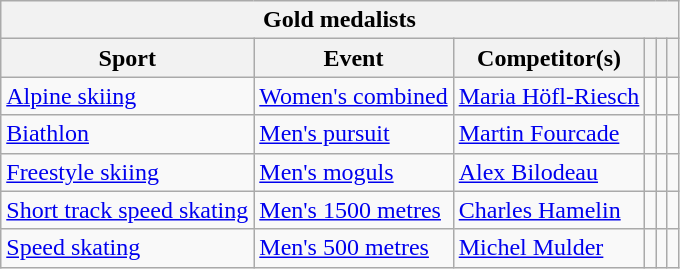<table class="wikitable">
<tr>
<th colspan="6">Gold medalists</th>
</tr>
<tr>
<th>Sport</th>
<th>Event</th>
<th>Competitor(s)</th>
<th></th>
<th></th>
<th></th>
</tr>
<tr>
<td><a href='#'>Alpine skiing</a></td>
<td><a href='#'>Women's combined</a></td>
<td><a href='#'>Maria Höfl-Riesch</a></td>
<td></td>
<td></td>
<td></td>
</tr>
<tr>
<td><a href='#'>Biathlon</a></td>
<td><a href='#'>Men's pursuit</a></td>
<td><a href='#'>Martin Fourcade</a></td>
<td></td>
<td></td>
<td></td>
</tr>
<tr>
<td><a href='#'>Freestyle skiing</a></td>
<td><a href='#'>Men's moguls</a></td>
<td><a href='#'>Alex Bilodeau</a></td>
<td></td>
<td></td>
<td></td>
</tr>
<tr>
<td><a href='#'>Short track speed skating</a></td>
<td><a href='#'>Men's 1500 metres</a></td>
<td><a href='#'>Charles Hamelin</a></td>
<td></td>
<td></td>
<td></td>
</tr>
<tr>
<td><a href='#'>Speed skating</a></td>
<td><a href='#'>Men's 500 metres</a></td>
<td><a href='#'>Michel Mulder</a></td>
<td></td>
<td></td>
<td></td>
</tr>
</table>
